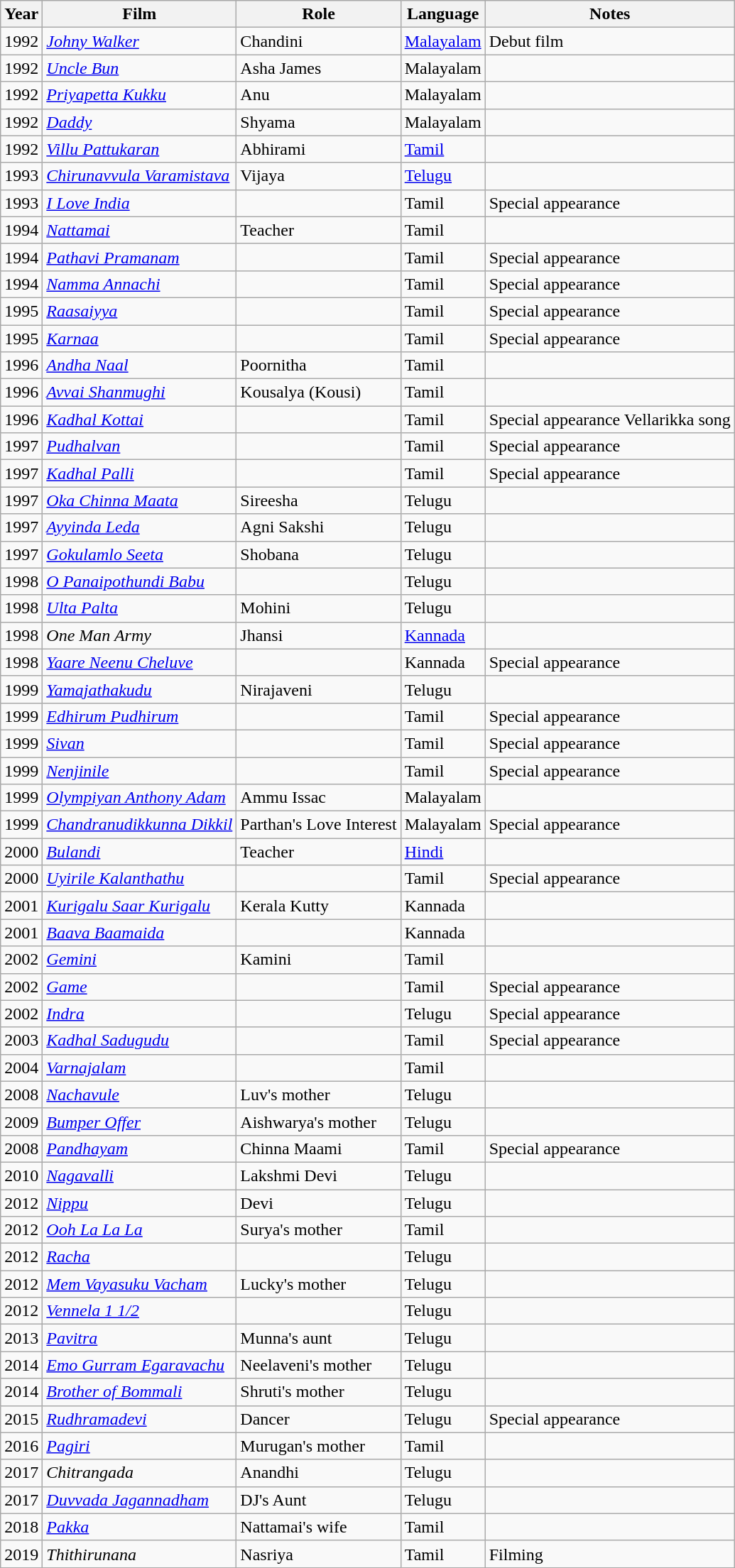<table class ="wikitable sortable">
<tr>
<th>Year</th>
<th>Film</th>
<th>Role</th>
<th>Language</th>
<th>Notes</th>
</tr>
<tr>
<td>1992</td>
<td><em><a href='#'>Johny Walker</a></em></td>
<td>Chandini</td>
<td><a href='#'>Malayalam</a></td>
<td>Debut film</td>
</tr>
<tr>
<td>1992</td>
<td><em><a href='#'>Uncle Bun</a></em></td>
<td>Asha James</td>
<td>Malayalam</td>
<td></td>
</tr>
<tr>
<td>1992</td>
<td><em><a href='#'>Priyapetta Kukku</a></em></td>
<td>Anu</td>
<td>Malayalam</td>
<td></td>
</tr>
<tr>
<td>1992</td>
<td><em><a href='#'>Daddy</a></em></td>
<td>Shyama</td>
<td>Malayalam</td>
<td></td>
</tr>
<tr>
<td>1992</td>
<td><em><a href='#'>Villu Pattukaran</a></em></td>
<td>Abhirami</td>
<td><a href='#'>Tamil</a></td>
<td></td>
</tr>
<tr>
<td>1993</td>
<td><em><a href='#'>Chirunavvula Varamistava</a></em></td>
<td>Vijaya</td>
<td><a href='#'>Telugu</a></td>
<td></td>
</tr>
<tr>
<td>1993</td>
<td><em><a href='#'>I Love India</a></em></td>
<td></td>
<td>Tamil</td>
<td>Special appearance</td>
</tr>
<tr>
<td>1994</td>
<td><em><a href='#'>Nattamai</a></em></td>
<td>Teacher</td>
<td>Tamil</td>
<td></td>
</tr>
<tr>
<td>1994</td>
<td><em><a href='#'>Pathavi Pramanam</a></em></td>
<td></td>
<td>Tamil</td>
<td>Special appearance</td>
</tr>
<tr>
<td>1994</td>
<td><em><a href='#'>Namma Annachi</a></em></td>
<td></td>
<td>Tamil</td>
<td>Special appearance</td>
</tr>
<tr>
<td>1995</td>
<td><em><a href='#'>Raasaiyya</a></em></td>
<td></td>
<td>Tamil</td>
<td>Special appearance</td>
</tr>
<tr>
<td>1995</td>
<td><em><a href='#'>Karnaa</a></em></td>
<td></td>
<td>Tamil</td>
<td>Special appearance</td>
</tr>
<tr>
<td>1996</td>
<td><em><a href='#'>Andha Naal</a></em></td>
<td>Poornitha</td>
<td>Tamil</td>
<td></td>
</tr>
<tr>
<td>1996</td>
<td><em><a href='#'>Avvai Shanmughi</a></em></td>
<td>Kousalya (Kousi)</td>
<td>Tamil</td>
<td></td>
</tr>
<tr>
<td>1996</td>
<td><em><a href='#'>Kadhal Kottai</a></em></td>
<td></td>
<td>Tamil</td>
<td>Special appearance Vellarikka song</td>
</tr>
<tr>
<td>1997</td>
<td><em><a href='#'>Pudhalvan</a></em></td>
<td></td>
<td>Tamil</td>
<td>Special appearance</td>
</tr>
<tr>
<td>1997</td>
<td><em><a href='#'>Kadhal Palli</a></em></td>
<td></td>
<td>Tamil</td>
<td>Special appearance</td>
</tr>
<tr>
<td>1997</td>
<td><em><a href='#'>Oka Chinna Maata</a></em></td>
<td>Sireesha</td>
<td>Telugu</td>
<td></td>
</tr>
<tr>
<td>1997</td>
<td><em><a href='#'>Ayyinda Leda</a></em></td>
<td>Agni Sakshi</td>
<td>Telugu</td>
<td></td>
</tr>
<tr>
<td>1997</td>
<td><em><a href='#'>Gokulamlo Seeta</a></em></td>
<td>Shobana</td>
<td>Telugu</td>
<td></td>
</tr>
<tr>
<td>1998</td>
<td><em><a href='#'>O Panaipothundi Babu</a></em></td>
<td></td>
<td>Telugu</td>
<td></td>
</tr>
<tr 1997        " Rukmini"          Nurse           Telugu>
<td>1998</td>
<td><em><a href='#'>Ulta Palta</a></em></td>
<td>Mohini</td>
<td>Telugu</td>
<td></td>
</tr>
<tr>
<td>1998</td>
<td><em>One Man Army</em></td>
<td>Jhansi</td>
<td><a href='#'>Kannada</a></td>
<td></td>
</tr>
<tr>
<td>1998</td>
<td><em><a href='#'>Yaare Neenu Cheluve</a></em></td>
<td></td>
<td>Kannada</td>
<td>Special appearance</td>
</tr>
<tr>
<td>1999</td>
<td><em><a href='#'>Yamajathakudu</a></em></td>
<td>Nirajaveni</td>
<td>Telugu</td>
<td></td>
</tr>
<tr>
<td>1999</td>
<td><em><a href='#'>Edhirum Pudhirum</a></em></td>
<td></td>
<td>Tamil</td>
<td>Special appearance</td>
</tr>
<tr>
<td>1999</td>
<td><em><a href='#'>Sivan</a></em></td>
<td></td>
<td>Tamil</td>
<td>Special appearance</td>
</tr>
<tr>
<td>1999</td>
<td><em><a href='#'>Nenjinile</a></em></td>
<td></td>
<td>Tamil</td>
<td>Special appearance</td>
</tr>
<tr>
<td>1999</td>
<td><em> <a href='#'>Olympiyan Anthony Adam</a></em></td>
<td>Ammu Issac</td>
<td>Malayalam</td>
<td></td>
</tr>
<tr>
<td>1999</td>
<td><em><a href='#'>Chandranudikkunna Dikkil</a></em></td>
<td>Parthan's Love Interest</td>
<td>Malayalam</td>
<td>Special appearance</td>
</tr>
<tr>
<td>2000</td>
<td><em><a href='#'>Bulandi</a></em></td>
<td>Teacher</td>
<td><a href='#'>Hindi</a></td>
<td></td>
</tr>
<tr>
<td>2000</td>
<td><em><a href='#'>Uyirile Kalanthathu</a></em></td>
<td></td>
<td>Tamil</td>
<td>Special appearance</td>
</tr>
<tr>
<td>2001</td>
<td><em><a href='#'>Kurigalu Saar Kurigalu</a></em></td>
<td>Kerala Kutty</td>
<td>Kannada</td>
<td></td>
</tr>
<tr>
<td>2001</td>
<td><em><a href='#'>Baava Baamaida</a></em></td>
<td></td>
<td>Kannada</td>
<td></td>
</tr>
<tr>
<td>2002</td>
<td><em><a href='#'>Gemini</a></em></td>
<td>Kamini</td>
<td>Tamil</td>
<td></td>
</tr>
<tr>
<td>2002</td>
<td><em><a href='#'>Game</a></em></td>
<td></td>
<td>Tamil</td>
<td>Special appearance</td>
</tr>
<tr>
<td>2002</td>
<td><em><a href='#'>Indra</a></em></td>
<td></td>
<td>Telugu</td>
<td>Special appearance</td>
</tr>
<tr>
<td>2003</td>
<td><em><a href='#'>Kadhal Sadugudu</a></em></td>
<td></td>
<td>Tamil</td>
<td>Special appearance</td>
</tr>
<tr>
<td>2004</td>
<td><em><a href='#'>Varnajalam</a></em></td>
<td></td>
<td>Tamil</td>
<td></td>
</tr>
<tr>
<td>2008</td>
<td><em><a href='#'>Nachavule</a></em></td>
<td>Luv's mother</td>
<td>Telugu</td>
<td></td>
</tr>
<tr>
<td>2009</td>
<td><em><a href='#'>Bumper Offer</a></em></td>
<td>Aishwarya's mother</td>
<td>Telugu</td>
<td></td>
</tr>
<tr>
<td>2008</td>
<td><em><a href='#'>Pandhayam</a></em></td>
<td>Chinna Maami</td>
<td>Tamil</td>
<td>Special appearance</td>
</tr>
<tr>
<td>2010</td>
<td><em><a href='#'>Nagavalli</a></em></td>
<td>Lakshmi Devi</td>
<td>Telugu</td>
<td></td>
</tr>
<tr>
<td>2012</td>
<td><em><a href='#'>Nippu</a></em></td>
<td>Devi</td>
<td>Telugu</td>
<td></td>
</tr>
<tr>
<td>2012</td>
<td><em><a href='#'>Ooh La La La</a></em></td>
<td>Surya's mother</td>
<td>Tamil</td>
<td></td>
</tr>
<tr>
<td>2012</td>
<td><em><a href='#'>Racha</a></em></td>
<td></td>
<td>Telugu</td>
<td></td>
</tr>
<tr>
<td>2012</td>
<td><em><a href='#'>Mem Vayasuku Vacham</a></em></td>
<td>Lucky's mother</td>
<td>Telugu</td>
<td></td>
</tr>
<tr>
<td>2012</td>
<td><em><a href='#'>Vennela 1 1/2</a></em></td>
<td></td>
<td>Telugu</td>
<td></td>
</tr>
<tr>
<td>2013</td>
<td><em><a href='#'>Pavitra</a></em></td>
<td>Munna's aunt</td>
<td>Telugu</td>
<td></td>
</tr>
<tr>
<td>2014</td>
<td><em><a href='#'>Emo Gurram Egaravachu</a></em></td>
<td>Neelaveni's mother</td>
<td>Telugu</td>
<td></td>
</tr>
<tr>
<td>2014</td>
<td><em><a href='#'>Brother of Bommali</a></em></td>
<td>Shruti's mother</td>
<td>Telugu</td>
<td></td>
</tr>
<tr>
<td>2015</td>
<td><em><a href='#'>Rudhramadevi</a></em></td>
<td>Dancer</td>
<td>Telugu</td>
<td>Special appearance</td>
</tr>
<tr>
<td>2016</td>
<td><em><a href='#'>Pagiri</a></em></td>
<td>Murugan's mother</td>
<td>Tamil</td>
<td></td>
</tr>
<tr>
<td>2017</td>
<td><em>Chitrangada</em></td>
<td>Anandhi</td>
<td>Telugu</td>
<td></td>
</tr>
<tr>
<td>2017</td>
<td><em><a href='#'>Duvvada Jagannadham</a></em></td>
<td>DJ's Aunt</td>
<td>Telugu</td>
<td></td>
</tr>
<tr>
<td>2018</td>
<td><em><a href='#'>Pakka</a></em></td>
<td>Nattamai's wife</td>
<td>Tamil</td>
<td></td>
</tr>
<tr>
<td>2019</td>
<td><em>Thithirunana</em></td>
<td>Nasriya</td>
<td>Tamil</td>
<td>Filming</td>
</tr>
</table>
